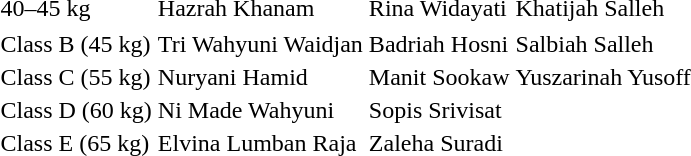<table>
<tr>
<td>40–45 kg</td>
<td> Hazrah Khanam</td>
<td> Rina Widayati</td>
<td> Khatijah Salleh</td>
</tr>
<tr>
</tr>
<tr>
<td>Class B (45 kg)</td>
<td> Tri Wahyuni Waidjan</td>
<td> Badriah Hosni</td>
<td> Salbiah Salleh</td>
</tr>
<tr>
<td>Class C (55 kg)</td>
<td> Nuryani Hamid</td>
<td> Manit Sookaw</td>
<td> Yuszarinah Yusoff</td>
</tr>
<tr>
<td>Class D (60 kg)</td>
<td> Ni Made Wahyuni</td>
<td> Sopis Srivisat</td>
<td></td>
</tr>
<tr>
<td>Class E (65 kg)</td>
<td> Elvina Lumban Raja</td>
<td> Zaleha Suradi</td>
<td></td>
</tr>
</table>
